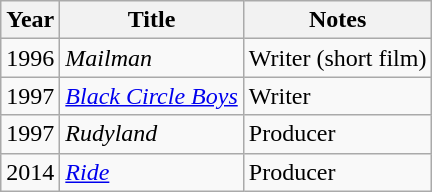<table class="wikitable plainrowheaders">
<tr>
<th>Year</th>
<th>Title</th>
<th>Notes</th>
</tr>
<tr>
<td>1996</td>
<td><em>Mailman</em></td>
<td>Writer (short film)</td>
</tr>
<tr>
<td>1997</td>
<td><em><a href='#'>Black Circle Boys</a></em></td>
<td>Writer</td>
</tr>
<tr>
<td>1997</td>
<td><em>Rudyland</em></td>
<td>Producer</td>
</tr>
<tr>
<td>2014</td>
<td><em><a href='#'>Ride</a></em></td>
<td>Producer</td>
</tr>
</table>
